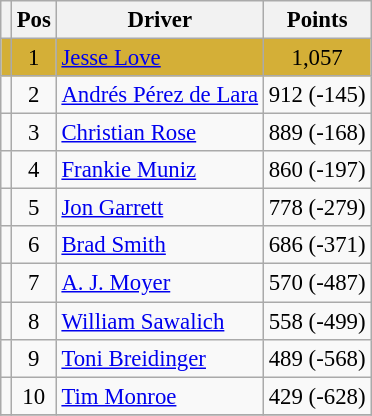<table class="wikitable" style="font-size: 95%;">
<tr>
<th></th>
<th>Pos</th>
<th>Driver</th>
<th>Points</th>
</tr>
<tr style="background:#D4AF37;">
<td align="left"></td>
<td style="text-align:center;">1</td>
<td><a href='#'>Jesse Love</a></td>
<td style="text-align:center;">1,057</td>
</tr>
<tr>
<td align="left"></td>
<td style="text-align:center;">2</td>
<td><a href='#'>Andrés Pérez de Lara</a></td>
<td style="text-align:center;">912 (-145)</td>
</tr>
<tr>
<td align="left"></td>
<td style="text-align:center;">3</td>
<td><a href='#'>Christian Rose</a></td>
<td style="text-align:center;">889 (-168)</td>
</tr>
<tr>
<td align="left"></td>
<td style="text-align:center;">4</td>
<td><a href='#'>Frankie Muniz</a></td>
<td style="text-align:center;">860 (-197)</td>
</tr>
<tr>
<td align="left"></td>
<td style="text-align:center;">5</td>
<td><a href='#'>Jon Garrett</a></td>
<td style="text-align:center;">778 (-279)</td>
</tr>
<tr>
<td align="left"></td>
<td style="text-align:center;">6</td>
<td><a href='#'>Brad Smith</a></td>
<td style="text-align:center;">686 (-371)</td>
</tr>
<tr>
<td align="left"></td>
<td style="text-align:center;">7</td>
<td><a href='#'>A. J. Moyer</a></td>
<td style="text-align:center;">570 (-487)</td>
</tr>
<tr>
<td align="left"></td>
<td style="text-align:center;">8</td>
<td><a href='#'>William Sawalich</a></td>
<td style="text-align:center;">558 (-499)</td>
</tr>
<tr>
<td align="left"></td>
<td style="text-align:center;">9</td>
<td><a href='#'>Toni Breidinger</a></td>
<td style="text-align:center;">489 (-568)</td>
</tr>
<tr>
<td align="left"></td>
<td style="text-align:center;">10</td>
<td><a href='#'>Tim Monroe</a></td>
<td style="text-align:center;">429 (-628)</td>
</tr>
<tr class="sortbottom">
</tr>
</table>
